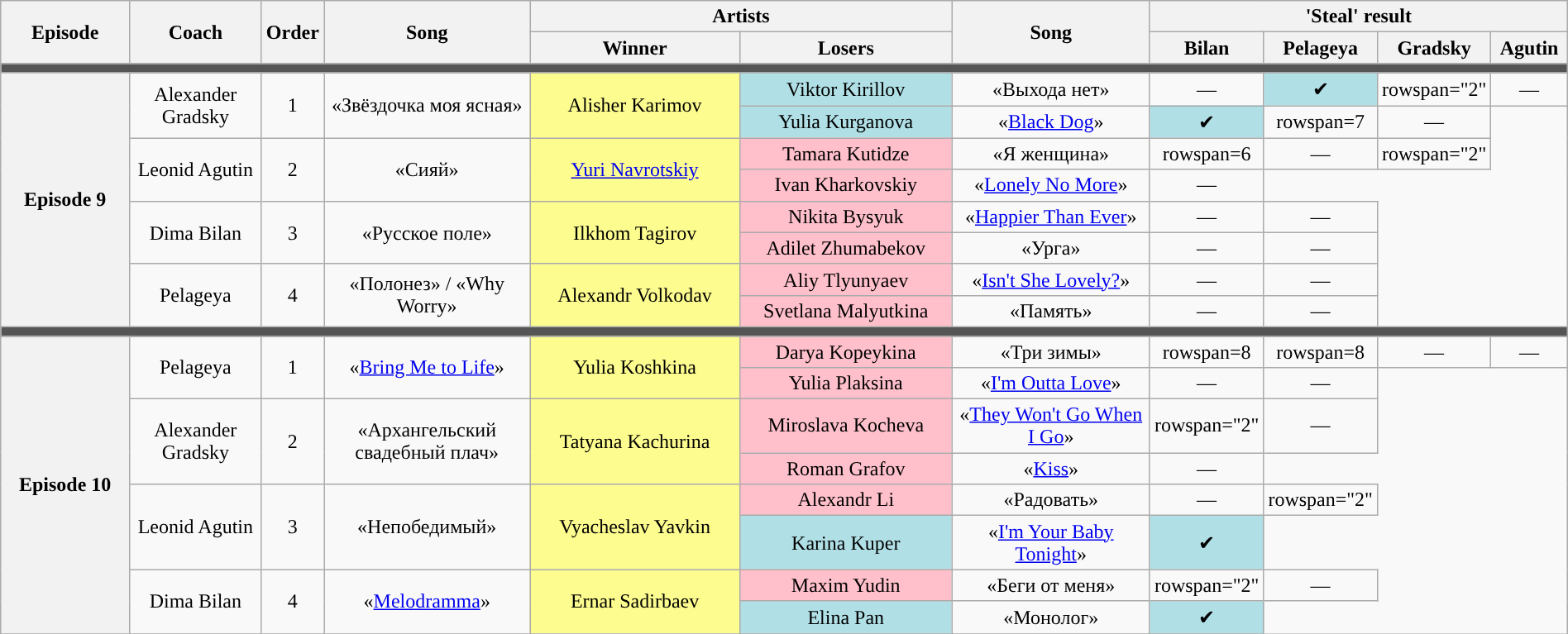<table class="wikitable" style="text-align: center; width:100%;">
<tr>
<th rowspan=2 width="9%">Episode</th>
<th rowspan=2 width="9%">Coach</th>
<th rowspan=2 width="4%">Order</th>
<th rowspan=2 width="14%">Song</th>
<th colspan=2 width="30%">Artists</th>
<th rowspan=2 width="14%">Song</th>
<th colspan="4" style="width:20%;">'Steal' result</th>
</tr>
<tr>
<th width="15%">Winner</th>
<th width="15%">Losers</th>
<th style="width:05%;">Bilan</th>
<th style="width:05%;">Pelageya</th>
<th style="width:05%;">Gradsky</th>
<th style="width:05%;">Agutin</th>
</tr>
<tr>
<td colspan="11" style="background:#555;"></td>
</tr>
<tr>
<th rowspan=8>Episode 9<br><small></small></th>
<td rowspan=2>Alexander Gradsky</td>
<td rowspan=2>1</td>
<td rowspan=2>«Звёздочка моя ясная»</td>
<td rowspan=2 style="background:#fdfc8f;">Alisher Karimov</td>
<td style="background:#b0e0e6;">Viktor Kirillov</td>
<td>«Выхода нет»</td>
<td>—</td>
<td style="background:#b0e0e6;">✔</td>
<td>rowspan="2" </td>
<td>—</td>
</tr>
<tr>
<td style="background:#b0e0e6;">Yulia Kurganova</td>
<td>«<a href='#'>Black Dog</a>»</td>
<td style="background:#b0e0e6;">✔</td>
<td>rowspan=7 </td>
<td>—</td>
</tr>
<tr>
<td rowspan=2>Leonid Agutin</td>
<td rowspan=2>2</td>
<td rowspan=2>«Сияй»</td>
<td rowspan=2 style="background:#fdfc8f;"><a href='#'>Yuri Navrotskiy</a></td>
<td style="background:pink;">Tamara Kutidze</td>
<td>«Я женщина»</td>
<td>rowspan=6 </td>
<td>—</td>
<td>rowspan="2" </td>
</tr>
<tr>
<td style="background:pink;">Ivan Kharkovskiy</td>
<td>«<a href='#'>Lonely No More</a>»</td>
<td>—</td>
</tr>
<tr>
<td rowspan=2>Dima Bilan</td>
<td rowspan=2>3</td>
<td rowspan=2>«Русское поле»</td>
<td rowspan=2 style="background:#fdfc8f;">Ilkhom Tagirov</td>
<td style="background:pink;">Nikita Bysyuk</td>
<td>«<a href='#'>Happier Than Ever</a>»</td>
<td>—</td>
<td>—</td>
</tr>
<tr>
<td style="background:pink;">Adilet Zhumabekov</td>
<td>«Урга»</td>
<td>—</td>
<td>—</td>
</tr>
<tr>
<td rowspan=2>Pelageya</td>
<td rowspan=2>4</td>
<td rowspan=2>«Полонез» / «Why Worry»</td>
<td rowspan=2 style="background:#fdfc8f;">Alexandr Volkodav</td>
<td style="background:pink;">Aliy Tlyunyaev</td>
<td>«<a href='#'>Isn't She Lovely?</a>»</td>
<td>—</td>
<td>—</td>
</tr>
<tr>
<td style="background:pink;">Svetlana Malyutkina</td>
<td>«Память»</td>
<td>—</td>
<td>—</td>
</tr>
<tr>
<td colspan="11" style="background:#555;"></td>
</tr>
<tr>
<th rowspan=8>Episode 10<br><small></small></th>
<td rowspan=2>Pelageya</td>
<td rowspan=2>1</td>
<td rowspan=2>«<a href='#'>Bring Me to Life</a>»</td>
<td rowspan=2 style="background:#fdfc8f;">Yulia Koshkina</td>
<td style="background:pink;">Darya Kopeykina</td>
<td>«Три зимы»</td>
<td>rowspan=8 </td>
<td>rowspan=8 </td>
<td>—</td>
<td>—</td>
</tr>
<tr>
<td style="background:pink;">Yulia Plaksina</td>
<td>«<a href='#'>I'm Outta Love</a>»</td>
<td>—</td>
<td>—</td>
</tr>
<tr>
<td rowspan=2>Alexander Gradsky</td>
<td rowspan=2>2</td>
<td rowspan=2>«Архангельский свадебный плач»</td>
<td rowspan=2 style="background:#fdfc8f;">Tatyana Kachurina</td>
<td style="background:pink;">Miroslava Kocheva</td>
<td>«<a href='#'>They Won't Go When I Go</a>»</td>
<td>rowspan="2" </td>
<td>—</td>
</tr>
<tr>
<td style="background:pink;">Roman Grafov</td>
<td>«<a href='#'>Kiss</a>»</td>
<td>—</td>
</tr>
<tr>
<td rowspan=2>Leonid Agutin</td>
<td rowspan=2>3</td>
<td rowspan=2>«Непобедимый»</td>
<td rowspan=2 style="background:#fdfc8f;">Vyacheslav Yavkin</td>
<td style="background:pink;">Alexandr Li</td>
<td>«Радовать»</td>
<td>—</td>
<td>rowspan="2" </td>
</tr>
<tr>
<td style="background:#b0e0e6;">Karina Kuper</td>
<td>«<a href='#'>I'm Your Baby Tonight</a>»</td>
<td style="background:#b0e0e6;">✔</td>
</tr>
<tr>
<td rowspan=2>Dima Bilan</td>
<td rowspan=2>4</td>
<td rowspan=2>«<a href='#'>Melodramma</a>»</td>
<td rowspan=2 style="background:#fdfc8f;">Ernar Sadirbaev</td>
<td style="background:pink;">Maxim Yudin</td>
<td>«Беги от меня»</td>
<td>rowspan="2" </td>
<td>—</td>
</tr>
<tr>
<td style="background:#b0e0e6;">Elina Pan</td>
<td>«Монолог»</td>
<td style="background:#b0e0e6;">✔</td>
</tr>
<tr>
</tr>
</table>
